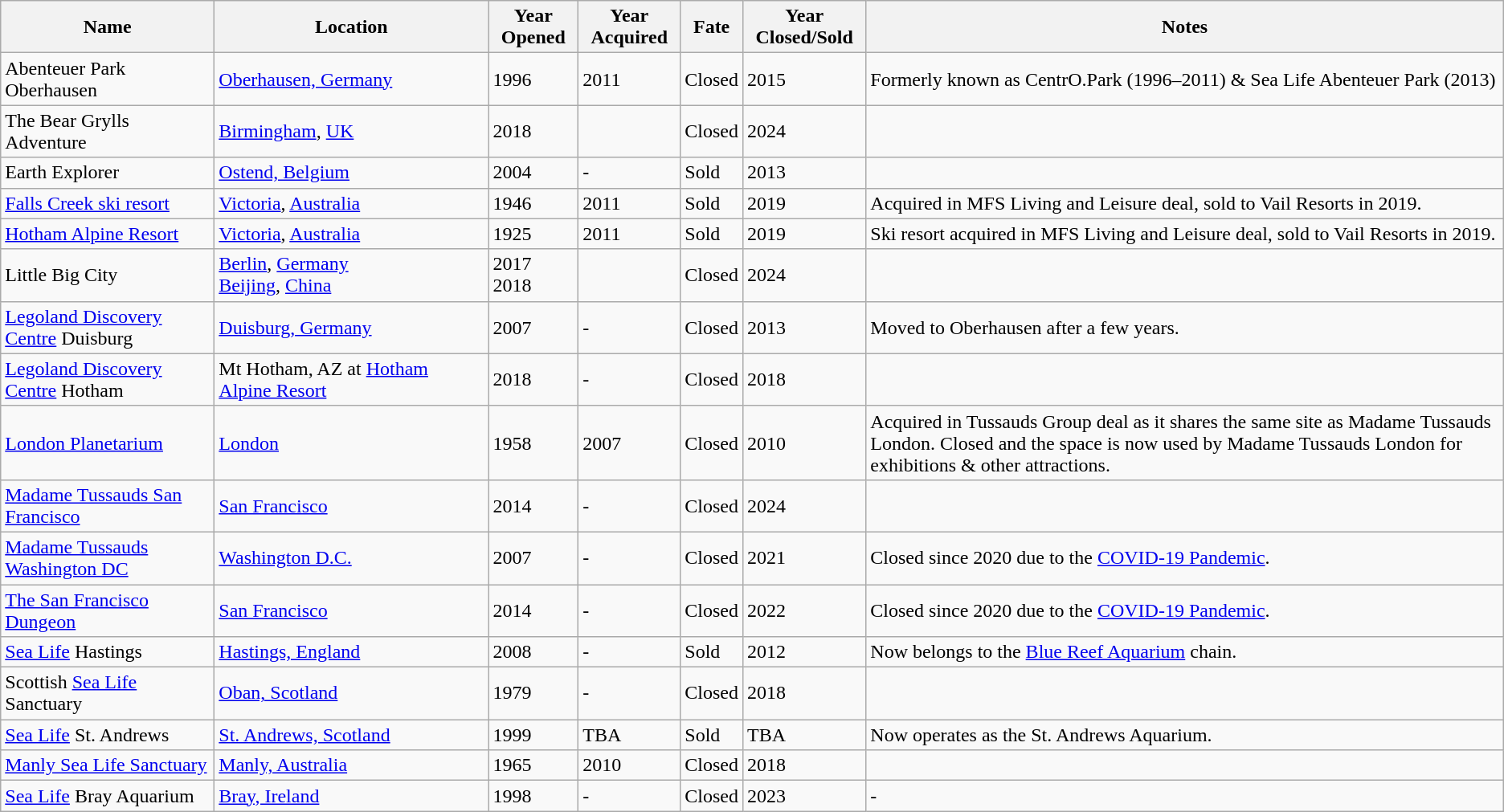<table class="wikitable sortable">
<tr>
<th style="width:170px;">Name</th>
<th style="width:220px;">Location</th>
<th>Year Opened</th>
<th>Year Acquired</th>
<th>Fate</th>
<th>Year Closed/Sold</th>
<th>Notes</th>
</tr>
<tr>
<td>Abenteuer Park Oberhausen</td>
<td> <a href='#'>Oberhausen, Germany</a></td>
<td>1996</td>
<td>2011</td>
<td>Closed</td>
<td>2015</td>
<td>Formerly known as CentrO.Park (1996–2011) & Sea Life Abenteuer Park (2013)</td>
</tr>
<tr>
<td>The Bear Grylls Adventure</td>
<td> <a href='#'>Birmingham</a>, <a href='#'>UK</a></td>
<td>2018</td>
<td></td>
<td>Closed</td>
<td>2024</td>
<td></td>
</tr>
<tr>
<td>Earth Explorer</td>
<td> <a href='#'>Ostend, Belgium</a></td>
<td>2004</td>
<td>-</td>
<td>Sold</td>
<td>2013</td>
<td></td>
</tr>
<tr>
<td><a href='#'>Falls Creek ski resort</a></td>
<td> <a href='#'>Victoria</a>, <a href='#'>Australia</a></td>
<td>1946</td>
<td>2011</td>
<td>Sold</td>
<td>2019</td>
<td>Acquired in MFS Living and Leisure deal, sold to Vail Resorts in 2019.</td>
</tr>
<tr>
<td><a href='#'>Hotham Alpine Resort</a></td>
<td> <a href='#'>Victoria</a>, <a href='#'>Australia</a></td>
<td>1925</td>
<td>2011</td>
<td>Sold</td>
<td>2019</td>
<td>Ski resort acquired in MFS Living and Leisure deal, sold to Vail Resorts in 2019.</td>
</tr>
<tr>
<td>Little Big City</td>
<td> <a href='#'>Berlin</a>, <a href='#'>Germany</a><br> <a href='#'>Beijing</a>, <a href='#'>China</a></td>
<td>2017<br>2018</td>
<td></td>
<td>Closed</td>
<td>2024</td>
<td></td>
</tr>
<tr>
<td><a href='#'>Legoland Discovery Centre</a> Duisburg</td>
<td> <a href='#'>Duisburg, Germany</a></td>
<td>2007</td>
<td>-</td>
<td>Closed</td>
<td>2013</td>
<td>Moved to Oberhausen after a few years.</td>
</tr>
<tr>
<td><a href='#'>Legoland Discovery Centre</a> Hotham</td>
<td> Mt Hotham, AZ at <a href='#'>Hotham Alpine Resort</a></td>
<td>2018</td>
<td>-</td>
<td>Closed</td>
<td>2018</td>
<td></td>
</tr>
<tr>
<td><a href='#'>London Planetarium</a></td>
<td> <a href='#'>London</a></td>
<td>1958</td>
<td>2007</td>
<td>Closed</td>
<td>2010</td>
<td>Acquired in Tussauds Group deal as it shares the same site as Madame Tussauds London. Closed and the space is now used by Madame Tussauds London for exhibitions & other attractions.</td>
</tr>
<tr>
<td><a href='#'>Madame Tussauds San Francisco</a></td>
<td> <a href='#'>San Francisco</a></td>
<td>2014</td>
<td>-</td>
<td>Closed</td>
<td>2024</td>
<td></td>
</tr>
<tr>
<td><a href='#'>Madame Tussauds Washington DC</a></td>
<td> <a href='#'>Washington D.C.</a></td>
<td>2007</td>
<td>-</td>
<td>Closed</td>
<td>2021</td>
<td>Closed since 2020 due to the <a href='#'>COVID-19 Pandemic</a>.</td>
</tr>
<tr>
<td><a href='#'>The San Francisco Dungeon</a></td>
<td> <a href='#'>San Francisco</a></td>
<td>2014</td>
<td>-</td>
<td>Closed</td>
<td>2022</td>
<td>Closed since 2020 due to the <a href='#'>COVID-19 Pandemic</a>.</td>
</tr>
<tr>
<td><a href='#'>Sea Life</a> Hastings</td>
<td> <a href='#'>Hastings, England</a></td>
<td>2008</td>
<td>-</td>
<td>Sold</td>
<td>2012</td>
<td>Now belongs to the <a href='#'>Blue Reef Aquarium</a> chain.</td>
</tr>
<tr>
<td>Scottish <a href='#'>Sea Life</a> Sanctuary</td>
<td> <a href='#'>Oban, Scotland</a></td>
<td>1979</td>
<td>-</td>
<td>Closed</td>
<td>2018</td>
<td></td>
</tr>
<tr>
<td><a href='#'>Sea Life</a> St. Andrews</td>
<td> <a href='#'>St. Andrews, Scotland</a></td>
<td>1999</td>
<td>TBA</td>
<td>Sold</td>
<td>TBA</td>
<td>Now operates as the St. Andrews Aquarium.</td>
</tr>
<tr>
<td><a href='#'>Manly Sea Life Sanctuary</a></td>
<td> <a href='#'>Manly, Australia</a></td>
<td>1965</td>
<td>2010</td>
<td>Closed</td>
<td>2018</td>
<td></td>
</tr>
<tr>
<td><a href='#'>Sea Life</a> Bray Aquarium</td>
<td> <a href='#'>Bray, Ireland</a></td>
<td>1998</td>
<td>-</td>
<td>Closed</td>
<td>2023</td>
<td>-</td>
</tr>
</table>
